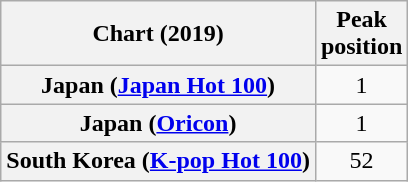<table class="wikitable plainrowheaders sortable" style="text-align:center">
<tr>
<th scope="col">Chart (2019)</th>
<th scope="col">Peak<br>position</th>
</tr>
<tr>
<th scope="row">Japan (<a href='#'>Japan Hot 100</a>)</th>
<td>1</td>
</tr>
<tr>
<th scope="row">Japan (<a href='#'>Oricon</a>)</th>
<td>1</td>
</tr>
<tr>
<th scope="row">South Korea (<a href='#'>K-pop Hot 100</a>)</th>
<td>52</td>
</tr>
</table>
